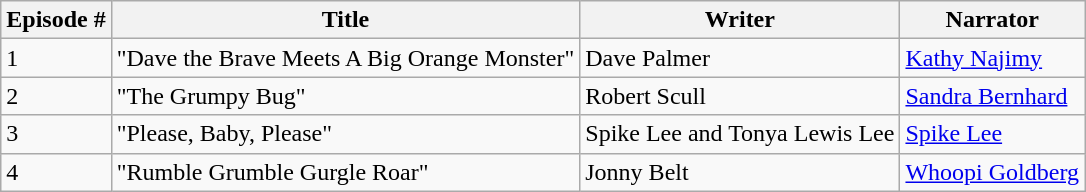<table class="wikitable">
<tr>
<th>Episode #</th>
<th>Title</th>
<th>Writer</th>
<th>Narrator</th>
</tr>
<tr>
<td>1</td>
<td>"Dave the Brave Meets A Big Orange Monster"</td>
<td>Dave Palmer</td>
<td><a href='#'>Kathy Najimy</a></td>
</tr>
<tr>
<td>2</td>
<td>"The Grumpy Bug"</td>
<td>Robert Scull</td>
<td><a href='#'>Sandra Bernhard</a></td>
</tr>
<tr>
<td>3</td>
<td>"Please, Baby, Please"</td>
<td>Spike Lee and Tonya Lewis Lee</td>
<td><a href='#'>Spike Lee</a></td>
</tr>
<tr>
<td>4</td>
<td>"Rumble Grumble Gurgle Roar"</td>
<td>Jonny Belt</td>
<td><a href='#'>Whoopi Goldberg</a></td>
</tr>
</table>
